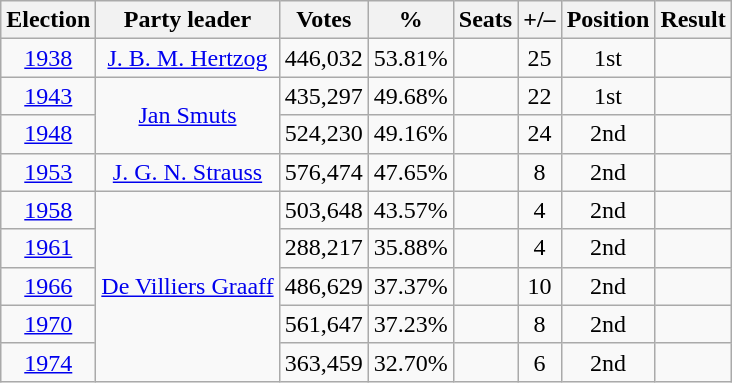<table class="wikitable" style="text-align:center">
<tr>
<th>Election</th>
<th>Party leader</th>
<th>Votes</th>
<th>%</th>
<th>Seats</th>
<th>+/–</th>
<th>Position</th>
<th>Result</th>
</tr>
<tr>
<td><a href='#'>1938</a></td>
<td><a href='#'>J. B. M. Hertzog</a></td>
<td>446,032</td>
<td>53.81%</td>
<td></td>
<td> 25</td>
<td> 1st</td>
<td></td>
</tr>
<tr>
<td><a href='#'>1943</a></td>
<td rowspan=2><a href='#'>Jan Smuts</a></td>
<td>435,297</td>
<td>49.68%</td>
<td></td>
<td> 22</td>
<td> 1st</td>
<td></td>
</tr>
<tr>
<td><a href='#'>1948</a></td>
<td>524,230</td>
<td>49.16%</td>
<td></td>
<td> 24</td>
<td> 2nd</td>
<td></td>
</tr>
<tr>
<td><a href='#'>1953</a></td>
<td><a href='#'>J. G. N. Strauss</a></td>
<td>576,474</td>
<td>47.65%</td>
<td></td>
<td> 8</td>
<td> 2nd</td>
<td></td>
</tr>
<tr>
<td><a href='#'>1958</a></td>
<td rowspan=5><a href='#'>De Villiers Graaff</a></td>
<td>503,648</td>
<td>43.57%</td>
<td></td>
<td> 4</td>
<td> 2nd</td>
<td></td>
</tr>
<tr>
<td><a href='#'>1961</a></td>
<td>288,217</td>
<td>35.88%</td>
<td></td>
<td> 4</td>
<td> 2nd</td>
<td></td>
</tr>
<tr>
<td><a href='#'>1966</a></td>
<td>486,629</td>
<td>37.37%</td>
<td></td>
<td> 10</td>
<td> 2nd</td>
<td></td>
</tr>
<tr>
<td><a href='#'>1970</a></td>
<td>561,647</td>
<td>37.23%</td>
<td></td>
<td> 8</td>
<td> 2nd</td>
<td></td>
</tr>
<tr>
<td><a href='#'>1974</a></td>
<td>363,459</td>
<td>32.70%</td>
<td></td>
<td> 6</td>
<td> 2nd</td>
<td></td>
</tr>
</table>
